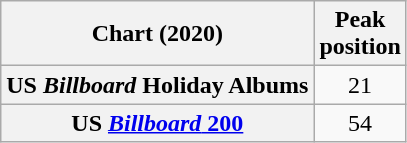<table class="wikitable sortable plainrowheaders">
<tr>
<th scope="col">Chart (2020)</th>
<th scope="col">Peak<br>position</th>
</tr>
<tr>
<th scope="row">US <em>Billboard</em> Holiday Albums</th>
<td style="text-align:center;">21</td>
</tr>
<tr>
<th scope="row">US <a href='#'><em>Billboard</em> 200</a></th>
<td style="text-align:center;">54</td>
</tr>
</table>
